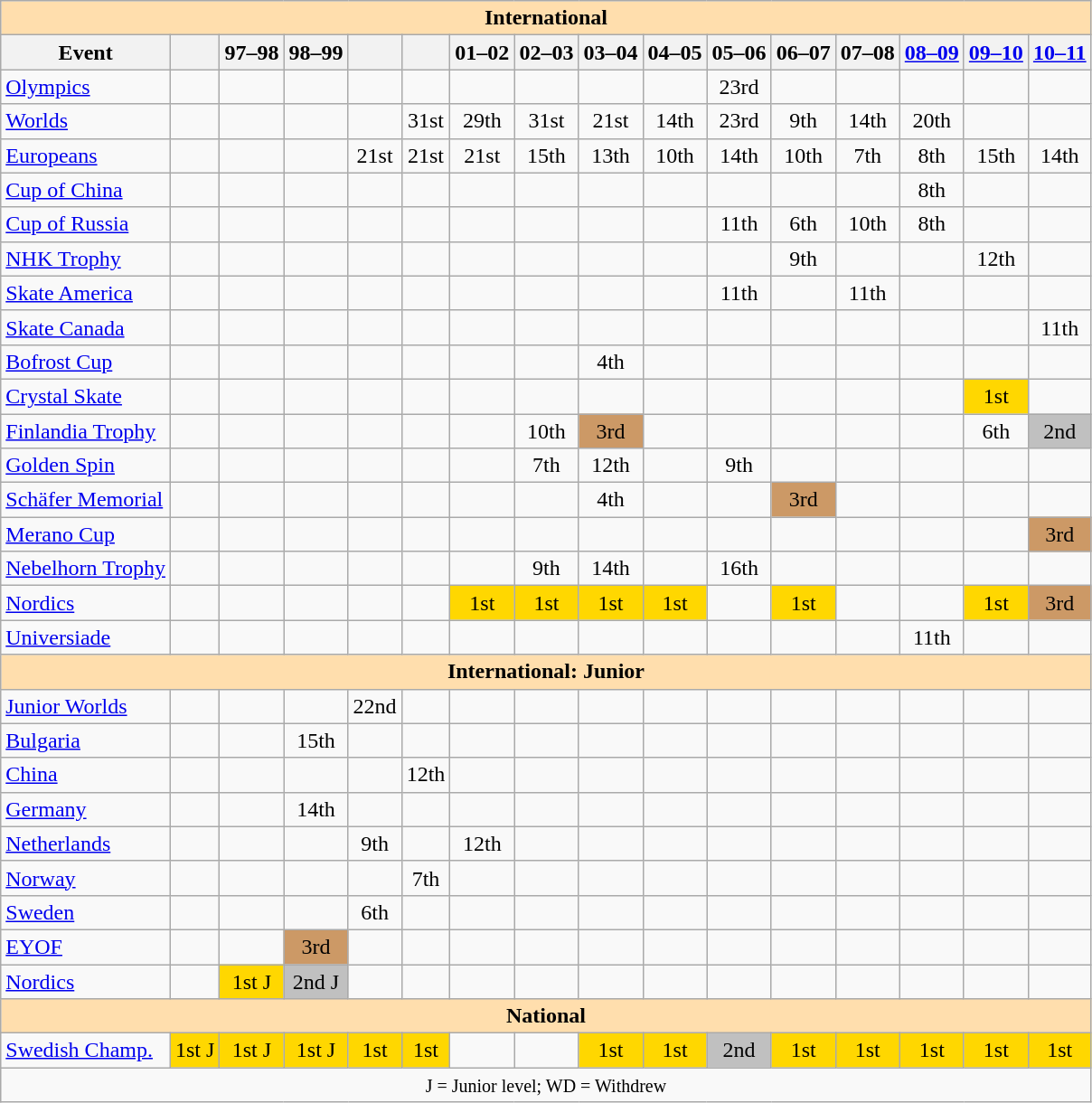<table class="wikitable" style="text-align:center">
<tr>
<th style="background-color: #ffdead; " colspan=16 align=center>International</th>
</tr>
<tr>
<th>Event</th>
<th></th>
<th>97–98</th>
<th>98–99</th>
<th></th>
<th></th>
<th>01–02</th>
<th>02–03</th>
<th>03–04</th>
<th>04–05</th>
<th>05–06</th>
<th>06–07</th>
<th>07–08</th>
<th><a href='#'>08–09</a></th>
<th><a href='#'>09–10</a></th>
<th><a href='#'>10–11</a></th>
</tr>
<tr>
<td align=left><a href='#'>Olympics</a></td>
<td></td>
<td></td>
<td></td>
<td></td>
<td></td>
<td></td>
<td></td>
<td></td>
<td></td>
<td>23rd</td>
<td></td>
<td></td>
<td></td>
<td></td>
<td></td>
</tr>
<tr>
<td align=left><a href='#'>Worlds</a></td>
<td></td>
<td></td>
<td></td>
<td></td>
<td>31st</td>
<td>29th</td>
<td>31st</td>
<td>21st</td>
<td>14th</td>
<td>23rd</td>
<td>9th</td>
<td>14th</td>
<td>20th</td>
<td></td>
<td></td>
</tr>
<tr>
<td align=left><a href='#'>Europeans</a></td>
<td></td>
<td></td>
<td></td>
<td>21st</td>
<td>21st</td>
<td>21st</td>
<td>15th</td>
<td>13th</td>
<td>10th</td>
<td>14th</td>
<td>10th</td>
<td>7th</td>
<td>8th</td>
<td>15th</td>
<td>14th</td>
</tr>
<tr>
<td align=left> <a href='#'>Cup of China</a></td>
<td></td>
<td></td>
<td></td>
<td></td>
<td></td>
<td></td>
<td></td>
<td></td>
<td></td>
<td></td>
<td></td>
<td></td>
<td>8th</td>
<td></td>
<td></td>
</tr>
<tr>
<td align=left> <a href='#'>Cup of Russia</a></td>
<td></td>
<td></td>
<td></td>
<td></td>
<td></td>
<td></td>
<td></td>
<td></td>
<td></td>
<td>11th</td>
<td>6th</td>
<td>10th</td>
<td>8th</td>
<td></td>
<td></td>
</tr>
<tr>
<td align=left> <a href='#'>NHK Trophy</a></td>
<td></td>
<td></td>
<td></td>
<td></td>
<td></td>
<td></td>
<td></td>
<td></td>
<td></td>
<td></td>
<td>9th</td>
<td></td>
<td></td>
<td>12th</td>
<td></td>
</tr>
<tr>
<td align=left> <a href='#'>Skate America</a></td>
<td></td>
<td></td>
<td></td>
<td></td>
<td></td>
<td></td>
<td></td>
<td></td>
<td></td>
<td>11th</td>
<td></td>
<td>11th</td>
<td></td>
<td></td>
<td></td>
</tr>
<tr>
<td align=left> <a href='#'>Skate Canada</a></td>
<td></td>
<td></td>
<td></td>
<td></td>
<td></td>
<td></td>
<td></td>
<td></td>
<td></td>
<td></td>
<td></td>
<td></td>
<td></td>
<td></td>
<td>11th</td>
</tr>
<tr>
<td align=left><a href='#'>Bofrost Cup</a></td>
<td></td>
<td></td>
<td></td>
<td></td>
<td></td>
<td></td>
<td></td>
<td>4th</td>
<td></td>
<td></td>
<td></td>
<td></td>
<td></td>
<td></td>
<td></td>
</tr>
<tr>
<td align=left><a href='#'>Crystal Skate</a></td>
<td></td>
<td></td>
<td></td>
<td></td>
<td></td>
<td></td>
<td></td>
<td></td>
<td></td>
<td></td>
<td></td>
<td></td>
<td></td>
<td bgcolor=gold>1st</td>
<td></td>
</tr>
<tr>
<td align=left><a href='#'>Finlandia Trophy</a></td>
<td></td>
<td></td>
<td></td>
<td></td>
<td></td>
<td></td>
<td>10th</td>
<td bgcolor=cc9966>3rd</td>
<td></td>
<td></td>
<td></td>
<td></td>
<td></td>
<td>6th</td>
<td bgcolor=silver>2nd</td>
</tr>
<tr>
<td align=left><a href='#'>Golden Spin</a></td>
<td></td>
<td></td>
<td></td>
<td></td>
<td></td>
<td></td>
<td>7th</td>
<td>12th</td>
<td></td>
<td>9th</td>
<td></td>
<td></td>
<td></td>
<td></td>
<td></td>
</tr>
<tr>
<td align=left><a href='#'>Schäfer Memorial</a></td>
<td></td>
<td></td>
<td></td>
<td></td>
<td></td>
<td></td>
<td></td>
<td>4th</td>
<td></td>
<td></td>
<td bgcolor=cc9966>3rd</td>
<td></td>
<td></td>
<td></td>
<td></td>
</tr>
<tr>
<td align=left><a href='#'>Merano Cup</a></td>
<td></td>
<td></td>
<td></td>
<td></td>
<td></td>
<td></td>
<td></td>
<td></td>
<td></td>
<td></td>
<td></td>
<td></td>
<td></td>
<td></td>
<td bgcolor=cc9966>3rd</td>
</tr>
<tr>
<td align=left><a href='#'>Nebelhorn Trophy</a></td>
<td></td>
<td></td>
<td></td>
<td></td>
<td></td>
<td></td>
<td>9th</td>
<td>14th</td>
<td></td>
<td>16th</td>
<td></td>
<td></td>
<td></td>
<td></td>
<td></td>
</tr>
<tr>
<td align=left><a href='#'>Nordics</a></td>
<td></td>
<td></td>
<td></td>
<td></td>
<td></td>
<td bgcolor=gold>1st</td>
<td bgcolor=gold>1st</td>
<td bgcolor=gold>1st</td>
<td bgcolor=gold>1st</td>
<td></td>
<td bgcolor=gold>1st</td>
<td></td>
<td></td>
<td bgcolor=gold>1st</td>
<td bgcolor=cc9966>3rd</td>
</tr>
<tr>
<td align=left><a href='#'>Universiade</a></td>
<td></td>
<td></td>
<td></td>
<td></td>
<td></td>
<td></td>
<td></td>
<td></td>
<td></td>
<td></td>
<td></td>
<td></td>
<td>11th</td>
<td></td>
<td></td>
</tr>
<tr>
<th style="background-color: #ffdead; " colspan=16 align=center>International: Junior</th>
</tr>
<tr>
<td align=left><a href='#'>Junior Worlds</a></td>
<td></td>
<td></td>
<td></td>
<td>22nd</td>
<td></td>
<td></td>
<td></td>
<td></td>
<td></td>
<td></td>
<td></td>
<td></td>
<td></td>
<td></td>
<td></td>
</tr>
<tr>
<td align=left> <a href='#'>Bulgaria</a></td>
<td></td>
<td></td>
<td>15th</td>
<td></td>
<td></td>
<td></td>
<td></td>
<td></td>
<td></td>
<td></td>
<td></td>
<td></td>
<td></td>
<td></td>
<td></td>
</tr>
<tr>
<td align=left> <a href='#'>China</a></td>
<td></td>
<td></td>
<td></td>
<td></td>
<td>12th</td>
<td></td>
<td></td>
<td></td>
<td></td>
<td></td>
<td></td>
<td></td>
<td></td>
<td></td>
<td></td>
</tr>
<tr>
<td align=left> <a href='#'>Germany</a></td>
<td></td>
<td></td>
<td>14th</td>
<td></td>
<td></td>
<td></td>
<td></td>
<td></td>
<td></td>
<td></td>
<td></td>
<td></td>
<td></td>
<td></td>
<td></td>
</tr>
<tr>
<td align=left> <a href='#'>Netherlands</a></td>
<td></td>
<td></td>
<td></td>
<td>9th</td>
<td></td>
<td>12th</td>
<td></td>
<td></td>
<td></td>
<td></td>
<td></td>
<td></td>
<td></td>
<td></td>
<td></td>
</tr>
<tr>
<td align=left> <a href='#'>Norway</a></td>
<td></td>
<td></td>
<td></td>
<td></td>
<td>7th</td>
<td></td>
<td></td>
<td></td>
<td></td>
<td></td>
<td></td>
<td></td>
<td></td>
<td></td>
<td></td>
</tr>
<tr>
<td align=left> <a href='#'>Sweden</a></td>
<td></td>
<td></td>
<td></td>
<td>6th</td>
<td></td>
<td></td>
<td></td>
<td></td>
<td></td>
<td></td>
<td></td>
<td></td>
<td></td>
<td></td>
<td></td>
</tr>
<tr>
<td align=left><a href='#'>EYOF</a></td>
<td></td>
<td></td>
<td bgcolor=cc9966>3rd</td>
<td></td>
<td></td>
<td></td>
<td></td>
<td></td>
<td></td>
<td></td>
<td></td>
<td></td>
<td></td>
<td></td>
<td></td>
</tr>
<tr>
<td align=left><a href='#'>Nordics</a></td>
<td></td>
<td bgcolor=gold>1st J</td>
<td bgcolor=silver>2nd J</td>
<td></td>
<td></td>
<td></td>
<td></td>
<td></td>
<td></td>
<td></td>
<td></td>
<td></td>
<td></td>
<td></td>
<td></td>
</tr>
<tr>
<th style="background-color: #ffdead; " colspan=16 align=center>National</th>
</tr>
<tr>
<td align=left><a href='#'>Swedish Champ.</a></td>
<td bgcolor=gold>1st J</td>
<td bgcolor=gold>1st J</td>
<td bgcolor=gold>1st J</td>
<td bgcolor=gold>1st</td>
<td bgcolor=gold>1st</td>
<td></td>
<td></td>
<td bgcolor=gold>1st</td>
<td bgcolor=gold>1st</td>
<td bgcolor=silver>2nd</td>
<td bgcolor=gold>1st</td>
<td bgcolor=gold>1st</td>
<td bgcolor=gold>1st</td>
<td bgcolor=gold>1st</td>
<td bgcolor=gold>1st</td>
</tr>
<tr>
<td colspan=16 align=center><small> J = Junior level; WD = Withdrew </small></td>
</tr>
</table>
